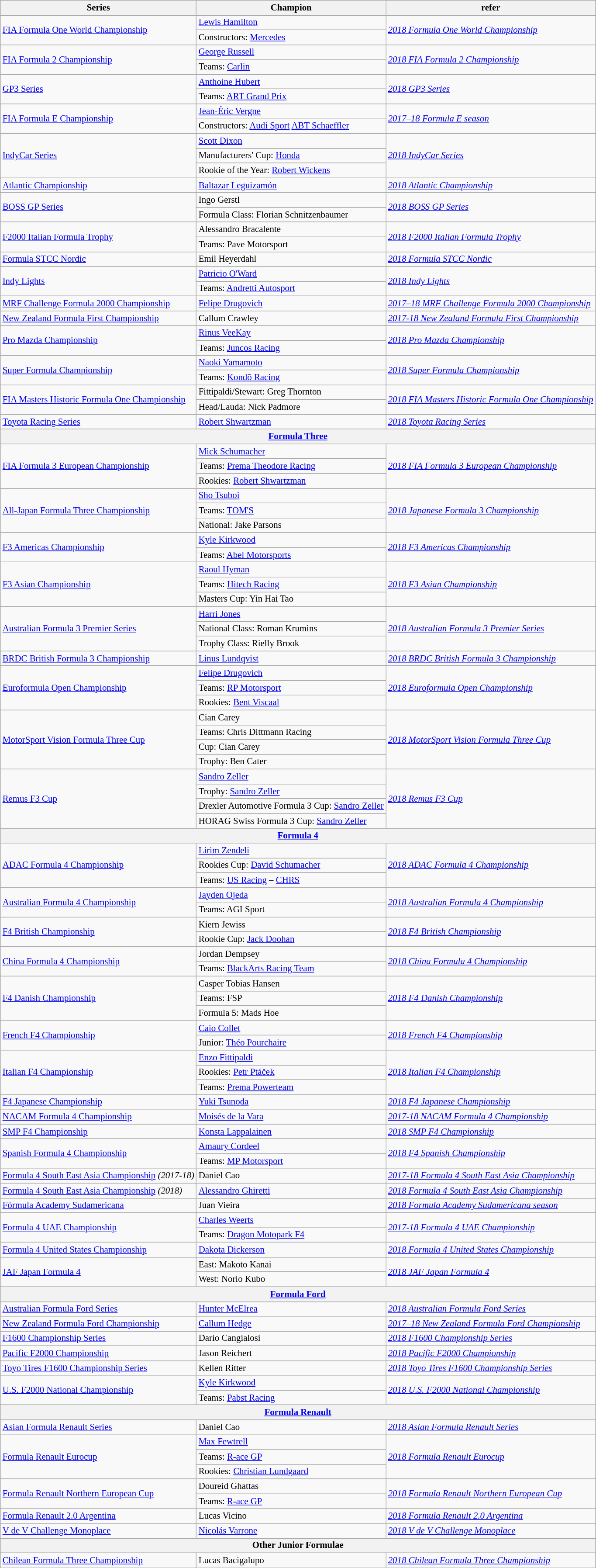<table class="wikitable" style="font-size:87%">
<tr font-weight:bold">
<th>Series</th>
<th>Champion</th>
<th>refer</th>
</tr>
<tr>
<td rowspan="2"><a href='#'>FIA Formula One World Championship</a></td>
<td> <a href='#'>Lewis Hamilton</a></td>
<td rowspan="2"><em><a href='#'>2018 Formula One World Championship</a></em></td>
</tr>
<tr>
<td>Constructors:  <a href='#'>Mercedes</a></td>
</tr>
<tr>
<td rowspan="2"><a href='#'>FIA Formula 2 Championship</a></td>
<td> <a href='#'>George Russell</a></td>
<td rowspan="2"><em><a href='#'>2018 FIA Formula 2 Championship</a></em></td>
</tr>
<tr>
<td>Teams:  <a href='#'>Carlin</a></td>
</tr>
<tr>
<td rowspan="2"><a href='#'>GP3 Series</a></td>
<td> <a href='#'>Anthoine Hubert</a></td>
<td rowspan="2"><em><a href='#'>2018 GP3 Series</a></em></td>
</tr>
<tr>
<td>Teams:  <a href='#'>ART Grand Prix</a></td>
</tr>
<tr>
<td rowspan="2"><a href='#'>FIA Formula E Championship</a></td>
<td> <a href='#'>Jean-Éric Vergne</a></td>
<td rowspan="2"><em><a href='#'>2017–18 Formula E season</a></em></td>
</tr>
<tr>
<td>Constructors:  <a href='#'>Audi Sport</a> <a href='#'>ABT Schaeffler</a></td>
</tr>
<tr>
<td rowspan="3"><a href='#'>IndyCar Series</a></td>
<td> <a href='#'>Scott Dixon</a></td>
<td rowspan="3"><em><a href='#'>2018 IndyCar Series</a></em></td>
</tr>
<tr>
<td>Manufacturers' Cup:  <a href='#'>Honda</a></td>
</tr>
<tr>
<td>Rookie of the Year:  <a href='#'>Robert Wickens</a></td>
</tr>
<tr>
<td><a href='#'>Atlantic Championship</a></td>
<td> <a href='#'>Baltazar Leguizamón</a></td>
<td><em><a href='#'>2018 Atlantic Championship</a></em></td>
</tr>
<tr>
<td rowspan="2"><a href='#'>BOSS GP Series</a></td>
<td> Ingo Gerstl</td>
<td rowspan="2"><em><a href='#'>2018 BOSS GP Series</a></em></td>
</tr>
<tr>
<td>Formula Class:  Florian Schnitzenbaumer</td>
</tr>
<tr>
<td rowspan=2><a href='#'>F2000 Italian Formula Trophy</a></td>
<td> Alessandro Bracalente</td>
<td rowspan=2><em><a href='#'>2018 F2000 Italian Formula Trophy</a></em></td>
</tr>
<tr>
<td>Teams:  Pave Motorsport</td>
</tr>
<tr>
<td><a href='#'>Formula STCC Nordic</a></td>
<td> Emil Heyerdahl</td>
<td><em><a href='#'>2018 Formula STCC Nordic</a></em></td>
</tr>
<tr>
<td rowspan="2"><a href='#'>Indy Lights</a></td>
<td> <a href='#'>Patricio O'Ward</a></td>
<td rowspan="2"><em><a href='#'>2018 Indy Lights</a></em></td>
</tr>
<tr>
<td>Teams:  <a href='#'>Andretti Autosport</a></td>
</tr>
<tr>
<td><a href='#'>MRF Challenge Formula 2000 Championship</a></td>
<td> <a href='#'>Felipe Drugovich</a></td>
<td><em><a href='#'>2017–18 MRF Challenge Formula 2000 Championship</a></em></td>
</tr>
<tr>
<td><a href='#'>New Zealand Formula First Championship</a></td>
<td> Callum Crawley</td>
<td><em><a href='#'>2017-18 New Zealand Formula First Championship</a></em></td>
</tr>
<tr>
<td rowspan="2"><a href='#'>Pro Mazda Championship</a></td>
<td> <a href='#'>Rinus VeeKay</a></td>
<td rowspan="2"><em><a href='#'>2018 Pro Mazda Championship</a></em></td>
</tr>
<tr>
<td>Teams:  <a href='#'>Juncos Racing</a></td>
</tr>
<tr>
<td rowspan="2"><a href='#'>Super Formula Championship</a></td>
<td> <a href='#'>Naoki Yamamoto</a></td>
<td rowspan="2"><em><a href='#'>2018 Super Formula Championship</a></em></td>
</tr>
<tr>
<td>Teams:  <a href='#'>Kondō Racing</a></td>
</tr>
<tr>
<td rowspan=2><a href='#'>FIA Masters Historic Formula One Championship</a></td>
<td>Fittipaldi/Stewart:  Greg Thornton</td>
<td rowspan=2><em><a href='#'>2018 FIA Masters Historic Formula One Championship</a></em></td>
</tr>
<tr>
<td>Head/Lauda:  Nick Padmore</td>
</tr>
<tr>
<td><a href='#'>Toyota Racing Series</a></td>
<td> <a href='#'>Robert Shwartzman</a></td>
<td><em><a href='#'>2018 Toyota Racing Series</a></em></td>
</tr>
<tr>
<th colspan="3"><a href='#'>Formula Three</a></th>
</tr>
<tr>
<td rowspan="3"><a href='#'>FIA Formula 3 European Championship</a></td>
<td> <a href='#'>Mick Schumacher</a></td>
<td rowspan="3"><em><a href='#'>2018 FIA Formula 3 European Championship</a></em></td>
</tr>
<tr>
<td>Teams:  <a href='#'>Prema Theodore Racing</a></td>
</tr>
<tr>
<td>Rookies:  <a href='#'>Robert Shwartzman</a></td>
</tr>
<tr>
<td rowspan=3><a href='#'>All-Japan Formula Three Championship</a></td>
<td> <a href='#'>Sho Tsuboi</a></td>
<td rowspan=3><em><a href='#'>2018 Japanese Formula 3 Championship</a></em></td>
</tr>
<tr>
<td>Teams:  <a href='#'>TOM'S</a></td>
</tr>
<tr>
<td>National:  Jake Parsons</td>
</tr>
<tr>
<td rowspan="2"><a href='#'>F3 Americas Championship</a></td>
<td> <a href='#'>Kyle Kirkwood</a></td>
<td rowspan="2"><em><a href='#'>2018 F3 Americas Championship</a></em></td>
</tr>
<tr>
<td>Teams:  <a href='#'>Abel Motorsports</a></td>
</tr>
<tr>
<td rowspan="3"><a href='#'>F3 Asian Championship</a></td>
<td> <a href='#'>Raoul Hyman</a></td>
<td rowspan="3"><em><a href='#'>2018 F3 Asian Championship</a></em></td>
</tr>
<tr>
<td>Teams:  <a href='#'>Hitech Racing</a></td>
</tr>
<tr>
<td>Masters Cup:  Yin Hai Tao</td>
</tr>
<tr>
<td rowspan="3"><a href='#'>Australian Formula 3 Premier Series</a></td>
<td> <a href='#'>Harri Jones</a></td>
<td rowspan="3"><em><a href='#'>2018 Australian Formula 3 Premier Series</a></em></td>
</tr>
<tr>
<td>National Class:  Roman Krumins</td>
</tr>
<tr>
<td>Trophy Class:  Rielly Brook</td>
</tr>
<tr>
<td><a href='#'>BRDC British Formula 3 Championship</a></td>
<td> <a href='#'>Linus Lundqvist</a></td>
<td><em><a href='#'>2018 BRDC British Formula 3 Championship</a></em></td>
</tr>
<tr>
<td rowspan="3"><a href='#'>Euroformula Open Championship</a></td>
<td> <a href='#'>Felipe Drugovich</a></td>
<td rowspan="3"><em><a href='#'>2018 Euroformula Open Championship</a></em></td>
</tr>
<tr>
<td>Teams:  <a href='#'>RP Motorsport</a></td>
</tr>
<tr>
<td>Rookies:  <a href='#'>Bent Viscaal</a></td>
</tr>
<tr>
<td rowspan=4><a href='#'>MotorSport Vision Formula Three Cup</a></td>
<td> Cian Carey</td>
<td rowspan=4><em><a href='#'>2018 MotorSport Vision Formula Three Cup</a></em></td>
</tr>
<tr>
<td>Teams:  Chris Dittmann Racing</td>
</tr>
<tr>
<td>Cup:  Cian Carey</td>
</tr>
<tr>
<td>Trophy:  Ben Cater</td>
</tr>
<tr>
<td rowspan="4"><a href='#'>Remus F3 Cup</a></td>
<td> <a href='#'>Sandro Zeller</a></td>
<td rowspan="4"><em><a href='#'>2018 Remus F3 Cup</a></em></td>
</tr>
<tr>
<td>Trophy:  <a href='#'>Sandro Zeller</a></td>
</tr>
<tr>
<td>Drexler Automotive Formula 3 Cup:  <a href='#'>Sandro Zeller</a></td>
</tr>
<tr>
<td>HORAG Swiss Formula 3 Cup:  <a href='#'>Sandro Zeller</a></td>
</tr>
<tr>
<th colspan="3"><a href='#'>Formula 4</a></th>
</tr>
<tr>
<td rowspan="3"><a href='#'>ADAC Formula 4 Championship</a></td>
<td> <a href='#'>Lirim Zendeli</a></td>
<td rowspan="3"><em><a href='#'>2018 ADAC Formula 4 Championship</a></em></td>
</tr>
<tr>
<td>Rookies Cup:  <a href='#'>David Schumacher</a></td>
</tr>
<tr>
<td>Teams:  <a href='#'>US Racing</a> – <a href='#'>CHRS</a></td>
</tr>
<tr>
<td rowspan="2"><a href='#'>Australian Formula 4 Championship</a></td>
<td> <a href='#'>Jayden Ojeda</a></td>
<td rowspan="2"><em><a href='#'>2018 Australian Formula 4 Championship</a></em></td>
</tr>
<tr>
<td>Teams:  AGI Sport</td>
</tr>
<tr>
<td rowspan="2"><a href='#'>F4 British Championship</a></td>
<td> Kiern Jewiss</td>
<td rowspan="2"><em><a href='#'>2018 F4 British Championship</a></em></td>
</tr>
<tr>
<td>Rookie Cup:  <a href='#'>Jack Doohan</a></td>
</tr>
<tr>
<td rowspan="2"><a href='#'>China Formula 4 Championship</a></td>
<td> Jordan Dempsey</td>
<td rowspan="2"><em><a href='#'>2018 China Formula 4 Championship</a></em></td>
</tr>
<tr>
<td>Teams:  <a href='#'>BlackArts Racing Team</a></td>
</tr>
<tr>
<td rowspan="3"><a href='#'>F4 Danish Championship</a></td>
<td> Casper Tobias Hansen</td>
<td rowspan="3"><em><a href='#'>2018 F4 Danish Championship</a></em></td>
</tr>
<tr>
<td>Teams:  FSP</td>
</tr>
<tr>
<td>Formula 5:  Mads Hoe</td>
</tr>
<tr>
<td rowspan="2"><a href='#'>French F4 Championship</a></td>
<td> <a href='#'>Caio Collet</a></td>
<td rowspan="2"><em><a href='#'>2018 French F4 Championship</a></em></td>
</tr>
<tr>
<td>Junior:  <a href='#'>Théo Pourchaire</a></td>
</tr>
<tr>
<td rowspan="3"><a href='#'>Italian F4 Championship</a></td>
<td> <a href='#'>Enzo Fittipaldi</a></td>
<td rowspan="3"><em><a href='#'>2018 Italian F4 Championship</a></em></td>
</tr>
<tr>
<td>Rookies:  <a href='#'>Petr Ptáček</a></td>
</tr>
<tr>
<td>Teams:  <a href='#'>Prema Powerteam</a></td>
</tr>
<tr>
<td><a href='#'>F4 Japanese Championship</a></td>
<td> <a href='#'>Yuki Tsunoda</a></td>
<td><em><a href='#'>2018 F4 Japanese Championship</a></em></td>
</tr>
<tr>
<td><a href='#'>NACAM Formula 4 Championship</a></td>
<td> <a href='#'>Moisés de la Vara</a></td>
<td><em><a href='#'>2017-18 NACAM Formula 4 Championship</a></em></td>
</tr>
<tr>
<td><a href='#'>SMP F4 Championship</a></td>
<td> <a href='#'>Konsta Lappalainen</a></td>
<td><em><a href='#'>2018 SMP F4 Championship</a></em></td>
</tr>
<tr>
<td rowspan="2"><a href='#'>Spanish Formula 4 Championship</a></td>
<td> <a href='#'>Amaury Cordeel</a></td>
<td rowspan="2"><em><a href='#'>2018 F4 Spanish Championship</a></em></td>
</tr>
<tr>
<td>Teams:  <a href='#'>MP Motorsport</a></td>
</tr>
<tr>
<td><a href='#'>Formula 4 South East Asia Championship</a> <em>(2017-18)</em></td>
<td> Daniel Cao</td>
<td><em><a href='#'>2017-18 Formula 4 South East Asia Championship</a></em></td>
</tr>
<tr>
<td><a href='#'>Formula 4 South East Asia Championship</a> <em>(2018)</em></td>
<td> <a href='#'>Alessandro Ghiretti</a></td>
<td><em><a href='#'>2018 Formula 4 South East Asia Championship</a></em></td>
</tr>
<tr>
<td><a href='#'>Fórmula Academy Sudamericana</a></td>
<td> Juan Vieira</td>
<td><em><a href='#'>2018 Formula Academy Sudamericana season</a></em></td>
</tr>
<tr>
<td rowspan="2"><a href='#'>Formula 4 UAE Championship</a></td>
<td> <a href='#'>Charles Weerts</a></td>
<td rowspan="2"><em><a href='#'>2017-18 Formula 4 UAE Championship</a></em></td>
</tr>
<tr>
<td>Teams:  <a href='#'>Dragon Motopark F4</a></td>
</tr>
<tr>
<td><a href='#'>Formula 4 United States Championship</a></td>
<td> <a href='#'>Dakota Dickerson</a></td>
<td><em><a href='#'>2018 Formula 4 United States Championship</a></em></td>
</tr>
<tr>
<td rowspan=2><a href='#'>JAF Japan Formula 4</a></td>
<td>East:  Makoto Kanai</td>
<td rowspan=2><em><a href='#'>2018 JAF Japan Formula 4</a></em></td>
</tr>
<tr>
<td>West:  Norio Kubo</td>
</tr>
<tr>
<th colspan=3><a href='#'>Formula Ford</a></th>
</tr>
<tr>
<td><a href='#'>Australian Formula Ford Series</a></td>
<td> <a href='#'>Hunter McElrea</a></td>
<td><em><a href='#'>2018 Australian Formula Ford Series</a></em></td>
</tr>
<tr>
<td><a href='#'>New Zealand Formula Ford Championship</a></td>
<td> <a href='#'>Callum Hedge</a></td>
<td><em><a href='#'>2017–18 New Zealand Formula Ford Championship</a></em></td>
</tr>
<tr>
<td><a href='#'>F1600 Championship Series</a></td>
<td> Dario Cangialosi</td>
<td><em><a href='#'>2018 F1600 Championship Series</a></em></td>
</tr>
<tr>
<td><a href='#'>Pacific F2000 Championship</a></td>
<td> Jason Reichert</td>
<td><em><a href='#'>2018 Pacific F2000 Championship</a></em></td>
</tr>
<tr>
<td><a href='#'>Toyo Tires F1600 Championship Series</a></td>
<td> Kellen Ritter</td>
<td><em><a href='#'>2018 Toyo Tires F1600 Championship Series</a></em></td>
</tr>
<tr>
<td rowspan="2"><a href='#'>U.S. F2000 National Championship</a></td>
<td> <a href='#'>Kyle Kirkwood</a></td>
<td rowspan="2"><em><a href='#'>2018 U.S. F2000 National Championship</a></em></td>
</tr>
<tr>
<td>Teams:  <a href='#'>Pabst Racing</a></td>
</tr>
<tr>
<th colspan="3"><a href='#'>Formula Renault</a></th>
</tr>
<tr>
<td><a href='#'>Asian Formula Renault Series</a></td>
<td> Daniel Cao</td>
<td><em><a href='#'>2018 Asian Formula Renault Series</a></em></td>
</tr>
<tr>
<td rowspan="3"><a href='#'>Formula Renault Eurocup</a></td>
<td> <a href='#'>Max Fewtrell</a></td>
<td rowspan="3"><em><a href='#'>2018 Formula Renault Eurocup</a></em></td>
</tr>
<tr>
<td>Teams:  <a href='#'>R-ace GP</a></td>
</tr>
<tr>
<td>Rookies:  <a href='#'>Christian Lundgaard</a></td>
</tr>
<tr>
<td rowspan="2"><a href='#'>Formula Renault Northern European Cup</a></td>
<td> Doureid Ghattas</td>
<td rowspan="2"><em><a href='#'>2018 Formula Renault Northern European Cup</a></em></td>
</tr>
<tr>
<td>Teams:  <a href='#'>R-ace GP</a></td>
</tr>
<tr>
<td><a href='#'>Formula Renault 2.0 Argentina</a></td>
<td> Lucas Vicino</td>
<td><em><a href='#'>2018 Formula Renault 2.0 Argentina</a></em></td>
</tr>
<tr>
<td><a href='#'>V de V Challenge Monoplace</a></td>
<td> <a href='#'>Nicolás Varrone</a></td>
<td><em><a href='#'>2018 V de V Challenge Monoplace</a></em></td>
</tr>
<tr>
<th colspan=3>Other Junior Formulae</th>
</tr>
<tr>
<td><a href='#'>Chilean Formula Three Championship</a></td>
<td> Lucas Bacigalupo</td>
<td><em><a href='#'>2018 Chilean Formula Three Championship</a></em></td>
</tr>
</table>
